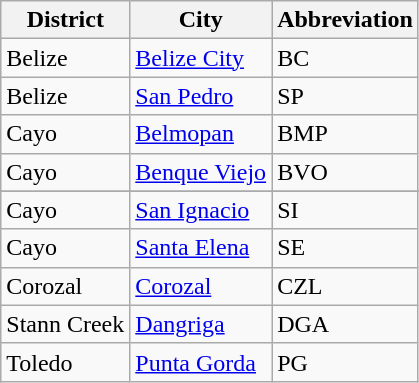<table class="wikitable sortable">
<tr>
<th>District</th>
<th>City</th>
<th>Abbreviation</th>
</tr>
<tr>
<td>Belize</td>
<td><a href='#'>Belize City</a></td>
<td>BC</td>
</tr>
<tr>
<td>Belize</td>
<td><a href='#'>San Pedro</a></td>
<td>SP</td>
</tr>
<tr>
<td>Cayo</td>
<td><a href='#'>Belmopan</a></td>
<td>BMP</td>
</tr>
<tr>
<td>Cayo</td>
<td><a href='#'>Benque Viejo</a></td>
<td>BVO</td>
</tr>
<tr>
</tr>
<tr>
<td>Cayo</td>
<td><a href='#'>San Ignacio</a></td>
<td>SI</td>
</tr>
<tr>
<td>Cayo</td>
<td><a href='#'>Santa Elena</a></td>
<td>SE</td>
</tr>
<tr>
<td>Corozal</td>
<td><a href='#'>Corozal</a></td>
<td>CZL</td>
</tr>
<tr>
<td>Stann Creek</td>
<td><a href='#'>Dangriga</a></td>
<td>DGA</td>
</tr>
<tr>
<td>Toledo</td>
<td><a href='#'>Punta Gorda</a></td>
<td>PG</td>
</tr>
</table>
